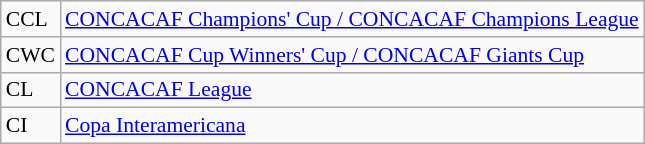<table class="wikitable" style="font-size:90%;">
<tr>
<td>CCL</td>
<td><a href='#'>CONCACAF Champions' Cup / CONCACAF Champions League</a></td>
</tr>
<tr>
<td>CWC</td>
<td><a href='#'>CONCACAF Cup Winners' Cup / CONCACAF Giants Cup</a></td>
</tr>
<tr>
<td>CL</td>
<td><a href='#'>CONCACAF League</a></td>
</tr>
<tr>
<td>CI</td>
<td><a href='#'>Copa Interamericana</a></td>
</tr>
</table>
